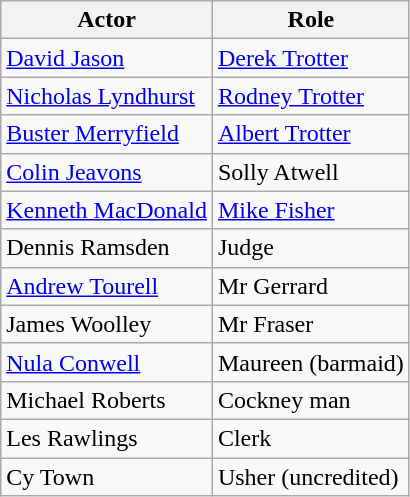<table class="wikitable">
<tr>
<th>Actor</th>
<th>Role</th>
</tr>
<tr>
<td><a href='#'>David Jason</a></td>
<td><a href='#'>Derek Trotter</a></td>
</tr>
<tr>
<td><a href='#'>Nicholas Lyndhurst</a></td>
<td><a href='#'>Rodney Trotter</a></td>
</tr>
<tr>
<td><a href='#'>Buster Merryfield</a></td>
<td><a href='#'>Albert Trotter</a></td>
</tr>
<tr>
<td><a href='#'>Colin Jeavons</a></td>
<td>Solly Atwell</td>
</tr>
<tr>
<td><a href='#'>Kenneth MacDonald</a></td>
<td><a href='#'>Mike Fisher</a></td>
</tr>
<tr>
<td>Dennis Ramsden</td>
<td>Judge</td>
</tr>
<tr>
<td><a href='#'>Andrew Tourell</a></td>
<td>Mr Gerrard</td>
</tr>
<tr>
<td>James Woolley</td>
<td>Mr Fraser</td>
</tr>
<tr>
<td><a href='#'>Nula Conwell</a></td>
<td>Maureen (barmaid)</td>
</tr>
<tr>
<td>Michael Roberts</td>
<td>Cockney man</td>
</tr>
<tr>
<td>Les Rawlings</td>
<td>Clerk</td>
</tr>
<tr>
<td>Cy Town</td>
<td>Usher (uncredited)</td>
</tr>
</table>
